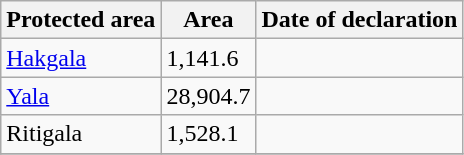<table class="wikitable sortable static-row-numbers static-row-header-text">
<tr>
<th>Protected area</th>
<th>Area<br></th>
<th>Date of declaration</th>
</tr>
<tr>
<td><a href='#'>Hakgala</a></td>
<td>1,141.6</td>
<td></td>
</tr>
<tr>
<td><a href='#'>Yala</a></td>
<td>28,904.7</td>
<td></td>
</tr>
<tr>
<td>Ritigala</td>
<td>1,528.1</td>
<td></td>
</tr>
<tr>
</tr>
</table>
